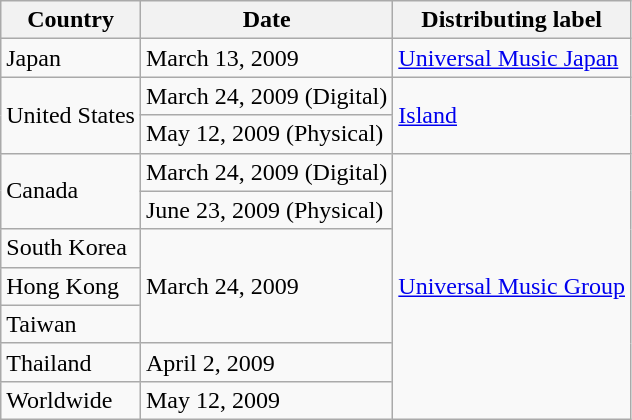<table class="wikitable">
<tr>
<th>Country</th>
<th>Date</th>
<th>Distributing label</th>
</tr>
<tr>
<td>Japan</td>
<td>March 13, 2009</td>
<td><a href='#'>Universal Music Japan</a></td>
</tr>
<tr>
<td rowspan="2">United States</td>
<td>March 24, 2009 (Digital)</td>
<td rowspan="2"><a href='#'>Island</a></td>
</tr>
<tr>
<td>May 12, 2009 (Physical)</td>
</tr>
<tr>
<td rowspan="2">Canada</td>
<td>March 24, 2009 (Digital)</td>
<td rowspan="7"><a href='#'>Universal Music Group</a></td>
</tr>
<tr>
<td>June 23, 2009 (Physical)</td>
</tr>
<tr>
<td>South Korea</td>
<td rowspan="3">March 24, 2009</td>
</tr>
<tr>
<td>Hong Kong</td>
</tr>
<tr>
<td>Taiwan</td>
</tr>
<tr>
<td>Thailand</td>
<td>April 2, 2009</td>
</tr>
<tr>
<td>Worldwide</td>
<td>May 12, 2009</td>
</tr>
</table>
